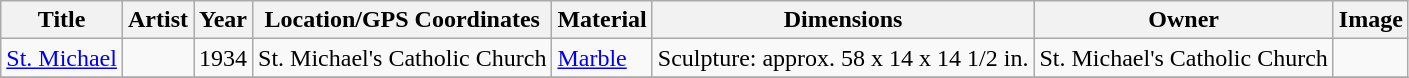<table class="wikitable sortable">
<tr>
<th>Title</th>
<th>Artist</th>
<th>Year</th>
<th>Location/GPS Coordinates</th>
<th>Material</th>
<th>Dimensions</th>
<th>Owner</th>
<th>Image</th>
</tr>
<tr>
<td><a href='#'>St. Michael</a></td>
<td></td>
<td>1934</td>
<td>St. Michael's Catholic Church</td>
<td><a href='#'>Marble</a></td>
<td>Sculpture: approx. 58 x 14 x 14 1/2 in.</td>
<td>St. Michael's Catholic Church</td>
<td></td>
</tr>
<tr>
</tr>
</table>
